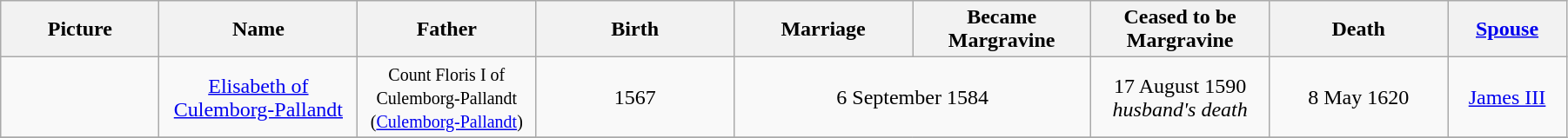<table width=95% class="wikitable">
<tr>
<th width = "8%">Picture</th>
<th width = "10%">Name</th>
<th width = "9%">Father</th>
<th width = "10%">Birth</th>
<th width = "9%">Marriage</th>
<th width = "9%">Became Margravine</th>
<th width = "9%">Ceased to be Margravine</th>
<th width = "9%">Death</th>
<th width = "6%"><a href='#'>Spouse</a></th>
</tr>
<tr>
<td align="center"></td>
<td align="center"><a href='#'>Elisabeth of Culemborg-Pallandt</a></td>
<td align="center"><small>Count Floris I of Culemborg-Pallandt<br>(<a href='#'>Culemborg-Pallandt</a>)</small></td>
<td align="center">1567</td>
<td align="center" colspan="2">6 September 1584</td>
<td align="center">17 August 1590<br><em>husband's death</em></td>
<td align="center">8 May 1620</td>
<td align="center"><a href='#'>James III</a></td>
</tr>
<tr>
</tr>
</table>
